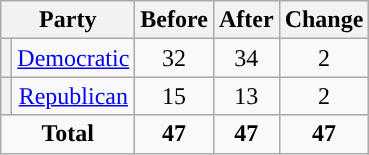<table class="wikitable" style="text-align:center;">
<tr>
<th colspan=2>Party</th>
<th>Before</th>
<th>After</th>
<th>Change</th>
</tr>
<tr>
<th style="background-color:"></th>
<td><a href='#'>Democratic</a></td>
<td>32</td>
<td>34</td>
<td>2</td>
</tr>
<tr>
<th style="background-color:"></th>
<td><a href='#'>Republican</a></td>
<td>15</td>
<td>13</td>
<td>2</td>
</tr>
<tr>
<td colspan=2><strong>Total</strong></td>
<td><strong>47</strong></td>
<td><strong>47</strong></td>
<td><strong>47</strong></td>
</tr>
</table>
